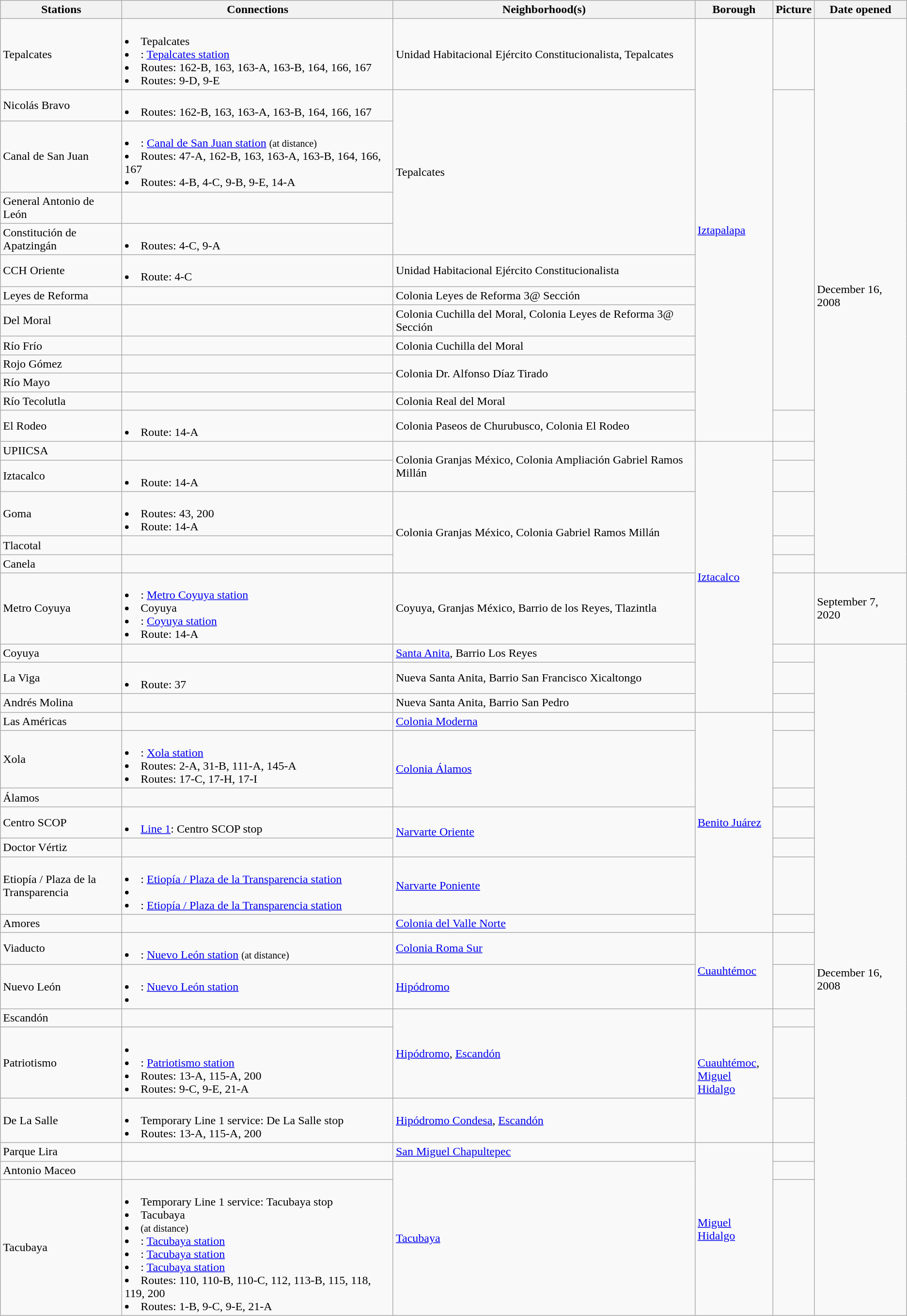<table class="wikitable">
<tr>
<th width="160px">Stations</th>
<th>Connections</th>
<th>Neighborhood(s)</th>
<th width="100px">Borough</th>
<th>Picture</th>
<th>Date opened</th>
</tr>
<tr>
<td> Tepalcates</td>
<td><br><li> Tepalcates</li>
<li> : <a href='#'>Tepalcates station</a></li>
<li> Routes: 162-B, 163, 163-A, 163-B, 164, 166, 167</li>
<li> Routes: 9-D, 9-E</td>
<td>Unidad Habitacional Ejército Constitucionalista, Tepalcates</td>
<td rowspan=13><a href='#'>Iztapalapa</a></td>
<td></td>
<td rowspan=18>December 16, 2008</td>
</tr>
<tr>
<td> Nicolás Bravo</td>
<td><br><li> Routes: 162-B, 163, 163-A, 163-B, 164, 166, 167</td>
<td rowspan=4>Tepalcates</td>
</tr>
<tr>
<td> Canal de San Juan</td>
<td><br><li> : <a href='#'>Canal de San Juan station</a> <small>(at distance)</small></li>
<li> Routes: 47-A, 162-B, 163, 163-A, 163-B, 164, 166, 167</li>
<li> Routes: 4-B, 4-C, 9-B, 9-E, 14-A</td>
</tr>
<tr>
<td> General Antonio de León</td>
<td></td>
</tr>
<tr>
<td> Constitución de Apatzingán</td>
<td><br><li> Routes: 4-C, 9-A</td>
</tr>
<tr>
<td> CCH Oriente</td>
<td><br><li> Route: 4-C</td>
<td>Unidad Habitacional Ejército Constitucionalista</td>
</tr>
<tr>
<td> Leyes de Reforma</td>
<td></td>
<td>Colonia Leyes de Reforma 3@ Sección</td>
</tr>
<tr>
<td> Del Moral</td>
<td></td>
<td>Colonia Cuchilla del Moral, Colonia Leyes de Reforma 3@ Sección</td>
</tr>
<tr>
<td> Río Frío</td>
<td></td>
<td>Colonia Cuchilla del Moral</td>
</tr>
<tr>
<td> Rojo Gómez</td>
<td></td>
<td rowspan=2>Colonia Dr. Alfonso Díaz Tirado</td>
</tr>
<tr>
<td> Río Mayo</td>
<td></td>
</tr>
<tr>
<td> Río Tecolutla</td>
<td></td>
<td>Colonia Real del Moral</td>
</tr>
<tr>
<td> El Rodeo</td>
<td><br><li> Route: 14-A</td>
<td>Colonia Paseos de Churubusco, Colonia El Rodeo</td>
<td></td>
</tr>
<tr>
<td> UPIICSA</td>
<td></td>
<td rowspan=2>Colonia Granjas México, Colonia Ampliación Gabriel Ramos Millán</td>
<td rowspan=9><a href='#'>Iztacalco</a></td>
<td></td>
</tr>
<tr>
<td> Iztacalco</td>
<td><br><li> Route: 14-A</td>
<td></td>
</tr>
<tr>
<td> Goma</td>
<td><br><li> Routes: 43, 200</li>
<li> Route: 14-A</td>
<td rowspan=3>Colonia Granjas México, Colonia Gabriel Ramos Millán</td>
<td></td>
</tr>
<tr>
<td> Tlacotal</td>
<td></td>
<td></td>
</tr>
<tr>
<td> Canela</td>
<td></td>
<td></td>
</tr>
<tr>
<td> Metro Coyuya</td>
<td><br><li> : <a href='#'>Metro Coyuya station</a></li>
<li> Coyuya</li>
<li> : <a href='#'>Coyuya station</a></li>
<li> Route: 14-A</td>
<td>Coyuya, Granjas México, Barrio de los Reyes, Tlazintla</td>
<td></td>
<td>September 7, 2020</td>
</tr>
<tr>
<td> Coyuya</td>
<td></td>
<td><a href='#'>Santa Anita</a>, Barrio Los Reyes</td>
<td></td>
<td rowspan=18>December 16, 2008</td>
</tr>
<tr>
<td> La Viga</td>
<td><br><li> Route: 37</td>
<td>Nueva Santa Anita, Barrio San Francisco Xicaltongo</td>
<td></td>
</tr>
<tr>
<td> Andrés Molina</td>
<td></td>
<td>Nueva Santa Anita, Barrio San Pedro</td>
<td></td>
</tr>
<tr>
<td> Las Américas</td>
<td></td>
<td><a href='#'>Colonia Moderna</a></td>
<td rowspan=7><a href='#'>Benito Juárez</a></td>
<td></td>
</tr>
<tr>
<td> Xola</td>
<td><br><li> : <a href='#'>Xola station</a></li>
<li> Routes: 2-A, 31-B, 111-A, 145-A</li>
<li> Routes: 17-C, 17-H, 17-I</td>
<td rowspan=2><a href='#'>Colonia Álamos</a></td>
<td></td>
</tr>
<tr>
<td> Álamos</td>
<td></td>
<td></td>
</tr>
<tr>
<td> Centro SCOP</td>
<td><br><li> <a href='#'>Line 1</a>: Centro SCOP stop</td>
<td rowspan=2><a href='#'>Narvarte Oriente</a></td>
<td></td>
</tr>
<tr>
<td> Doctor Vértiz</td>
<td></td>
<td></td>
</tr>
<tr>
<td> Etiopía / Plaza de la Transparencia</td>
<td><br><li> : <a href='#'>Etiopía / Plaza de la Transparencia station</a> </li>
<li></li>
<li> : <a href='#'>Etiopía / Plaza de la Transparencia station</a></td>
<td><a href='#'>Narvarte Poniente</a></td>
<td></td>
</tr>
<tr>
<td> Amores</td>
<td></td>
<td><a href='#'>Colonia del Valle Norte</a></td>
<td></td>
</tr>
<tr>
<td> Viaducto</td>
<td><br><li> : <a href='#'>Nuevo León station</a> <small>(at distance)</small></td>
<td><a href='#'>Colonia Roma Sur</a></td>
<td rowspan=2><a href='#'>Cuauhtémoc</a></td>
<td></td>
</tr>
<tr>
<td> Nuevo León</td>
<td><br><li> : <a href='#'>Nuevo León station</a></li>
<li></td>
<td><a href='#'>Hipódromo</a></td>
<td></td>
</tr>
<tr>
<td> Escandón</td>
<td></td>
<td rowspan=2><a href='#'>Hipódromo</a>, <a href='#'>Escandón</a></td>
<td rowspan=3><a href='#'>Cuauhtémoc</a>, <a href='#'>Miguel Hidalgo</a></td>
<td></td>
</tr>
<tr>
<td> Patriotismo</td>
<td><br><li></li>
<li> : <a href='#'>Patriotismo station</a></li>
<li> Routes: 13-A, 115-A, 200</li>
<li> Routes: 9-C, 9-E, 21-A</td>
<td></td>
</tr>
<tr>
<td> De La Salle</td>
<td><br><li> Temporary Line 1 service: De La Salle stop</li>
<li> Routes: 13-A, 115-A, 200</td>
<td><a href='#'>Hipódromo Condesa</a>, <a href='#'>Escandón</a></td>
<td></td>
</tr>
<tr>
<td> Parque Lira</td>
<td></td>
<td><a href='#'>San Miguel Chapultepec</a></td>
<td rowspan=3><a href='#'>Miguel Hidalgo</a></td>
<td></td>
</tr>
<tr>
<td> Antonio Maceo</td>
<td></td>
<td rowspan=2><a href='#'>Tacubaya</a></td>
<td></td>
</tr>
<tr>
<td> Tacubaya</td>
<td><br><li> Temporary Line 1 service: Tacubaya stop</li>
<li> Tacubaya</li>
<li> <small>(at distance)</small></li>
<li> : <a href='#'>Tacubaya station</a></li>
<li> : <a href='#'>Tacubaya station</a></li>
<li> : <a href='#'>Tacubaya station</a></li>
<li> Routes: 110, 110-B, 110-C, 112, 113-B, 115, 118, 119, 200</li>
<li> Routes: 1-B, 9-C, 9-E, 21-A</td>
<td></td>
</tr>
</table>
